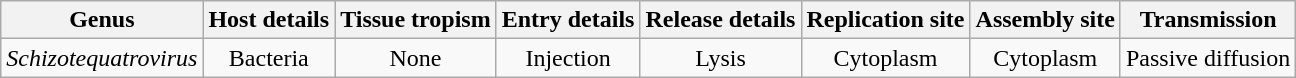<table class="wikitable sortable" style="text-align:center">
<tr>
<th>Genus</th>
<th>Host details</th>
<th>Tissue tropism</th>
<th>Entry details</th>
<th>Release details</th>
<th>Replication site</th>
<th>Assembly site</th>
<th>Transmission</th>
</tr>
<tr>
<td><em>Schizotequatrovirus</em></td>
<td>Bacteria</td>
<td>None</td>
<td>Injection</td>
<td>Lysis</td>
<td>Cytoplasm</td>
<td>Cytoplasm</td>
<td>Passive diffusion</td>
</tr>
</table>
